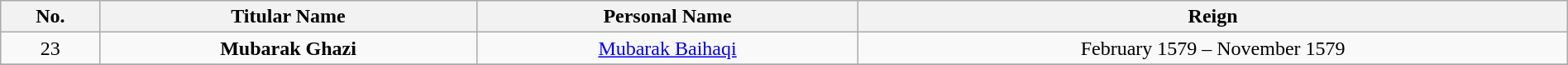<table width=100% class="wikitable">
<tr>
<th style= width=7%>No.</th>
<th style= width=7%>Titular Name</th>
<th style= width=7%>Personal Name</th>
<th style= width=7%>Reign</th>
</tr>
<tr>
<td align="center">23</td>
<td align="center"><strong>Mubarak Ghazi</strong></td>
<td align="center"><a href='#'>Mubarak Baihaqi</a></td>
<td align="center">February 1579 – November 1579</td>
</tr>
<tr>
</tr>
</table>
